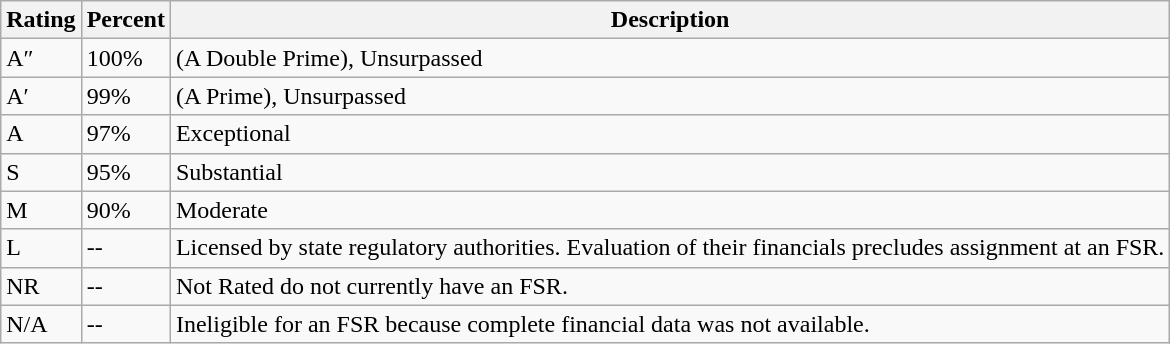<table class="wikitable">
<tr>
<th>Rating</th>
<th>Percent</th>
<th>Description</th>
</tr>
<tr>
<td>A″</td>
<td>100%</td>
<td>(A Double Prime), Unsurpassed</td>
</tr>
<tr>
<td>A′</td>
<td>99%</td>
<td>(A Prime), Unsurpassed</td>
</tr>
<tr>
<td>A</td>
<td>97%</td>
<td>Exceptional</td>
</tr>
<tr>
<td>S</td>
<td>95%</td>
<td>Substantial</td>
</tr>
<tr>
<td>M</td>
<td>90%</td>
<td>Moderate</td>
</tr>
<tr>
<td>L</td>
<td>--</td>
<td>Licensed by state regulatory authorities. Evaluation of their financials precludes assignment at an FSR.</td>
</tr>
<tr>
<td>NR</td>
<td>--</td>
<td>Not Rated do not currently have an FSR.</td>
</tr>
<tr>
<td>N/A</td>
<td>--</td>
<td>Ineligible for an FSR because complete financial data was not available.</td>
</tr>
</table>
